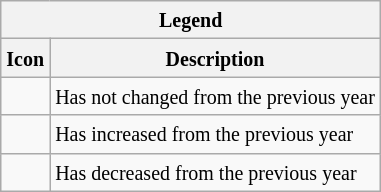<table class="wikitable">
<tr>
<th colspan="2"><small>Legend</small></th>
</tr>
<tr>
<th><small> Icon</small></th>
<th><small> Description</small></th>
</tr>
<tr>
<td></td>
<td><small>Has not changed from the previous year</small></td>
</tr>
<tr>
<td></td>
<td><small>Has increased from the previous year</small></td>
</tr>
<tr>
<td></td>
<td><small>Has decreased from the previous year</small></td>
</tr>
</table>
